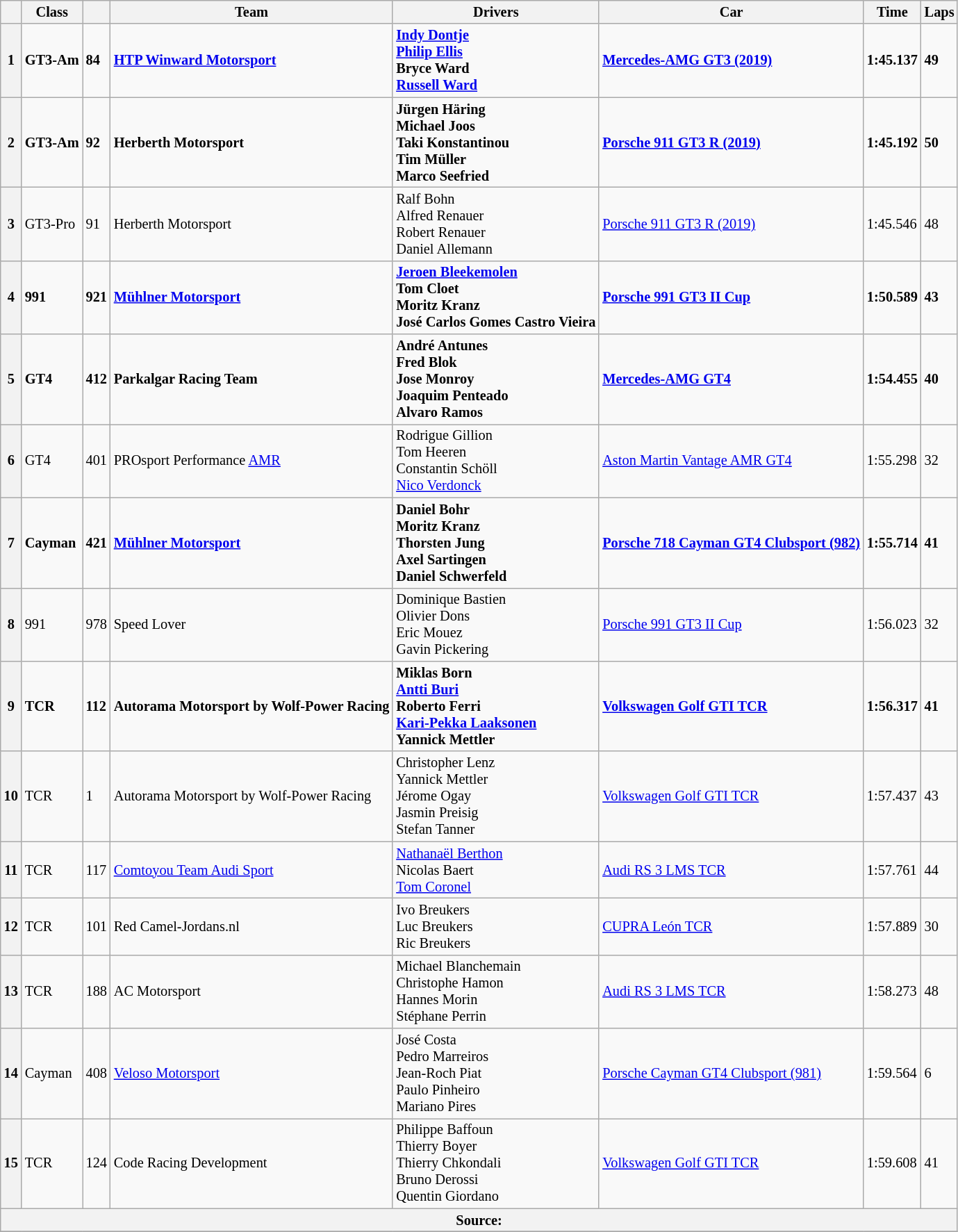<table class="wikitable" style="font-size: 85%;">
<tr>
<th></th>
<th>Class</th>
<th></th>
<th>Team</th>
<th>Drivers</th>
<th>Car</th>
<th>Time</th>
<th>Laps</th>
</tr>
<tr>
<th>1</th>
<td><strong>GT3-Am</strong></td>
<td><strong>84</strong></td>
<td> <strong><a href='#'>HTP Winward Motorsport</a></strong></td>
<td><strong> <a href='#'>Indy Dontje</a><br> <a href='#'>Philip Ellis</a><br> Bryce Ward<br> <a href='#'>Russell Ward</a></strong></td>
<td><strong><a href='#'>Mercedes-AMG GT3 (2019)</a></strong></td>
<td><strong>1:45.137</strong></td>
<td><strong>49</strong></td>
</tr>
<tr>
<th>2</th>
<td><strong>GT3-Am</strong></td>
<td><strong>92</strong></td>
<td><strong> Herberth Motorsport</strong></td>
<td><strong> Jürgen Häring<br> Michael Joos<br> Taki Konstantinou<br> Tim Müller<br> Marco Seefried</strong></td>
<td><strong><a href='#'>Porsche 911 GT3 R (2019)</a></strong></td>
<td><strong>1:45.192</strong></td>
<td><strong>50</strong></td>
</tr>
<tr>
<th>3</th>
<td>GT3-Pro</td>
<td>91</td>
<td> Herberth Motorsport</td>
<td> Ralf Bohn<br> Alfred Renauer<br> Robert Renauer<br> Daniel Allemann</td>
<td><a href='#'>Porsche 911 GT3 R (2019)</a></td>
<td>1:45.546</td>
<td>48</td>
</tr>
<tr>
<th>4</th>
<td><strong>991</strong></td>
<td><strong>921</strong></td>
<td> <strong><a href='#'>Mühlner Motorsport</a></strong></td>
<td><strong> <a href='#'>Jeroen Bleekemolen</a><br> Tom Cloet<br> Moritz Kranz<br> José Carlos Gomes Castro Vieira</strong></td>
<td><strong><a href='#'>Porsche 991 GT3 II Cup</a></strong></td>
<td><strong>1:50.589</strong></td>
<td><strong>43</strong></td>
</tr>
<tr>
<th>5</th>
<td><strong>GT4</strong></td>
<td><strong>412</strong></td>
<td> <strong>Parkalgar Racing Team</strong></td>
<td><strong> André Antunes<br> Fred Blok<br> Jose Monroy<br> Joaquim Penteado<br> Alvaro Ramos</strong></td>
<td><strong><a href='#'>Mercedes-AMG GT4</a></strong></td>
<td><strong>1:54.455</strong></td>
<td><strong>40</strong></td>
</tr>
<tr>
<th>6</th>
<td>GT4</td>
<td>401</td>
<td> PROsport Performance <a href='#'>AMR</a></td>
<td> Rodrigue Gillion<br> Tom Heeren<br> Constantin Schöll<br> <a href='#'>Nico Verdonck</a></td>
<td><a href='#'>Aston Martin Vantage AMR GT4</a></td>
<td>1:55.298</td>
<td>32</td>
</tr>
<tr>
<th>7</th>
<td><strong>Cayman</strong></td>
<td><strong>421</strong></td>
<td> <strong><a href='#'>Mühlner Motorsport</a></strong></td>
<td> <strong>Daniel Bohr</strong><br> <strong>Moritz Kranz</strong><br> <strong>Thorsten Jung</strong><br> <strong>Axel Sartingen</strong><br> <strong>Daniel Schwerfeld</strong></td>
<td><strong><a href='#'>Porsche 718 Cayman GT4 Clubsport (982)</a></strong></td>
<td><strong>1:55.714</strong></td>
<td><strong>41</strong></td>
</tr>
<tr>
<th>8</th>
<td>991</td>
<td>978</td>
<td> Speed Lover</td>
<td> Dominique Bastien<br> Olivier Dons<br> Eric Mouez<br> Gavin Pickering</td>
<td><a href='#'>Porsche 991 GT3 II Cup</a></td>
<td>1:56.023</td>
<td>32</td>
</tr>
<tr>
<th>9</th>
<td><strong>TCR</strong></td>
<td><strong>112</strong></td>
<td> <strong>Autorama Motorsport by Wolf-Power Racing</strong></td>
<td> <strong>Miklas Born</strong><br> <strong><a href='#'>Antti Buri</a></strong><br> <strong>Roberto Ferri</strong><br> <strong><a href='#'>Kari-Pekka Laaksonen</a></strong><br> <strong>Yannick Mettler</strong></td>
<td><strong><a href='#'>Volkswagen Golf GTI TCR</a></strong></td>
<td><strong>1:56.317</strong></td>
<td><strong>41</strong></td>
</tr>
<tr>
<th>10</th>
<td>TCR</td>
<td>1</td>
<td> Autorama Motorsport by Wolf-Power Racing</td>
<td> Christopher Lenz<br> Yannick Mettler<br> Jérome Ogay<br> Jasmin Preisig<br> Stefan Tanner</td>
<td><a href='#'>Volkswagen Golf GTI TCR</a></td>
<td>1:57.437</td>
<td>43</td>
</tr>
<tr>
<th>11</th>
<td>TCR</td>
<td>117</td>
<td> <a href='#'>Comtoyou Team Audi Sport</a></td>
<td> <a href='#'>Nathanaël Berthon</a><br> Nicolas Baert<br> <a href='#'>Tom Coronel</a></td>
<td><a href='#'>Audi RS 3 LMS TCR</a></td>
<td>1:57.761</td>
<td>44</td>
</tr>
<tr>
<th>12</th>
<td>TCR</td>
<td>101</td>
<td> Red Camel-Jordans.nl</td>
<td> Ivo Breukers<br> Luc Breukers<br> Ric Breukers</td>
<td><a href='#'>CUPRA León TCR</a></td>
<td>1:57.889</td>
<td>30</td>
</tr>
<tr>
<th>13</th>
<td>TCR</td>
<td>188</td>
<td> AC Motorsport</td>
<td> Michael Blanchemain<br> Christophe Hamon<br> Hannes Morin<br> Stéphane Perrin</td>
<td><a href='#'>Audi RS 3 LMS TCR</a></td>
<td>1:58.273</td>
<td>48</td>
</tr>
<tr>
<th>14</th>
<td>Cayman</td>
<td>408</td>
<td> <a href='#'>Veloso Motorsport</a></td>
<td> José Costa<br> Pedro Marreiros<br> Jean-Roch Piat<br> Paulo Pinheiro<br> Mariano Pires</td>
<td><a href='#'>Porsche Cayman GT4 Clubsport (981)</a></td>
<td>1:59.564</td>
<td>6</td>
</tr>
<tr>
<th>15</th>
<td>TCR</td>
<td>124</td>
<td> Code Racing Development</td>
<td> Philippe Baffoun<br> Thierry Boyer<br> Thierry Chkondali<br> Bruno Derossi<br> Quentin Giordano</td>
<td><a href='#'>Volkswagen Golf GTI TCR</a></td>
<td>1:59.608</td>
<td>41</td>
</tr>
<tr>
<th colspan=8>Source:</th>
</tr>
<tr>
</tr>
</table>
